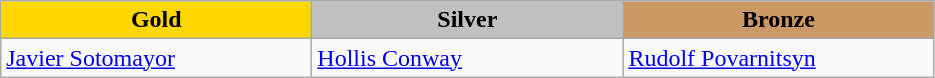<table class="wikitable" style="text-align:left">
<tr align="center">
<td width=200 bgcolor=gold><strong>Gold</strong></td>
<td width=200 bgcolor=silver><strong>Silver</strong></td>
<td width=200 bgcolor=CC9966><strong>Bronze</strong></td>
</tr>
<tr>
<td><a href='#'>Javier Sotomayor</a><br><em></em></td>
<td><a href='#'>Hollis Conway</a><br><em></em></td>
<td><a href='#'>Rudolf Povarnitsyn</a><br><em></em></td>
</tr>
</table>
